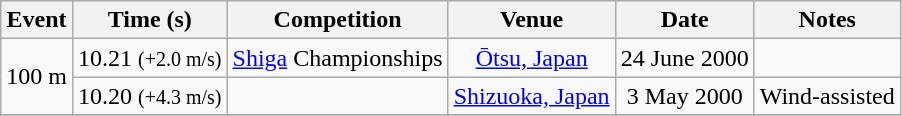<table class="wikitable" style=text-align:center>
<tr>
<th>Event</th>
<th>Time (s)</th>
<th>Competition</th>
<th>Venue</th>
<th>Date</th>
<th>Notes</th>
</tr>
<tr>
<td rowspan=2>100 m</td>
<td>10.21 <small>(+2.0 m/s)</small></td>
<td><a href='#'>Shiga</a> Championships</td>
<td><a href='#'>Ōtsu, Japan</a></td>
<td>24 June 2000</td>
<td></td>
</tr>
<tr>
<td>10.20 <small>(+4.3 m/s)</small></td>
<td></td>
<td><a href='#'>Shizuoka, Japan</a></td>
<td>3 May 2000</td>
<td>Wind-assisted</td>
</tr>
<tr>
</tr>
</table>
